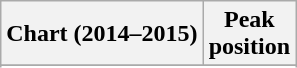<table class="wikitable sortable plainrowheaders" style="text-align:center">
<tr>
<th scope="col">Chart (2014–2015)</th>
<th scope="col">Peak<br>position</th>
</tr>
<tr>
</tr>
<tr>
</tr>
<tr>
</tr>
<tr>
</tr>
</table>
